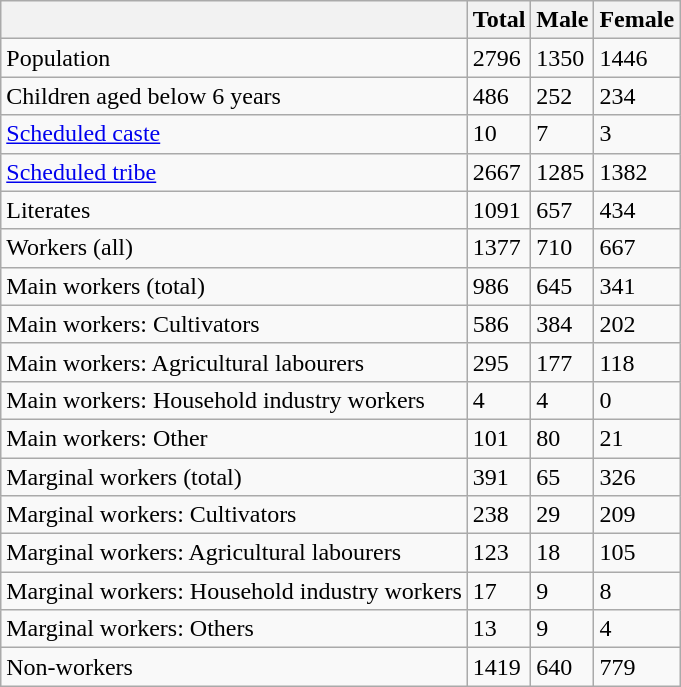<table class="wikitable sortable">
<tr>
<th></th>
<th>Total</th>
<th>Male</th>
<th>Female</th>
</tr>
<tr>
<td>Population</td>
<td>2796</td>
<td>1350</td>
<td>1446</td>
</tr>
<tr>
<td>Children aged below 6 years</td>
<td>486</td>
<td>252</td>
<td>234</td>
</tr>
<tr>
<td><a href='#'>Scheduled caste</a></td>
<td>10</td>
<td>7</td>
<td>3</td>
</tr>
<tr>
<td><a href='#'>Scheduled tribe</a></td>
<td>2667</td>
<td>1285</td>
<td>1382</td>
</tr>
<tr>
<td>Literates</td>
<td>1091</td>
<td>657</td>
<td>434</td>
</tr>
<tr>
<td>Workers (all)</td>
<td>1377</td>
<td>710</td>
<td>667</td>
</tr>
<tr>
<td>Main workers (total)</td>
<td>986</td>
<td>645</td>
<td>341</td>
</tr>
<tr>
<td>Main workers: Cultivators</td>
<td>586</td>
<td>384</td>
<td>202</td>
</tr>
<tr>
<td>Main workers: Agricultural labourers</td>
<td>295</td>
<td>177</td>
<td>118</td>
</tr>
<tr>
<td>Main workers: Household industry workers</td>
<td>4</td>
<td>4</td>
<td>0</td>
</tr>
<tr>
<td>Main workers: Other</td>
<td>101</td>
<td>80</td>
<td>21</td>
</tr>
<tr>
<td>Marginal workers (total)</td>
<td>391</td>
<td>65</td>
<td>326</td>
</tr>
<tr>
<td>Marginal workers: Cultivators</td>
<td>238</td>
<td>29</td>
<td>209</td>
</tr>
<tr>
<td>Marginal workers: Agricultural labourers</td>
<td>123</td>
<td>18</td>
<td>105</td>
</tr>
<tr>
<td>Marginal workers: Household industry workers</td>
<td>17</td>
<td>9</td>
<td>8</td>
</tr>
<tr>
<td>Marginal workers: Others</td>
<td>13</td>
<td>9</td>
<td>4</td>
</tr>
<tr>
<td>Non-workers</td>
<td>1419</td>
<td>640</td>
<td>779</td>
</tr>
</table>
